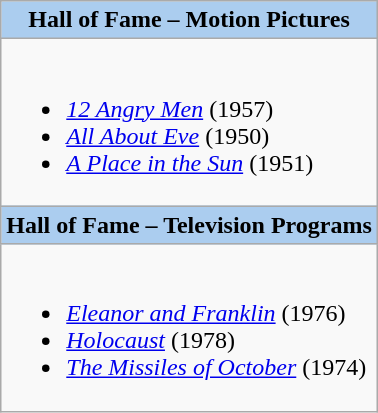<table class="wikitable" style="width=">
<tr>
<th colspan="2" style="background:#abcdef;">Hall of Fame – Motion Pictures</th>
</tr>
<tr>
<td colspan="2" style="vertical-align:top;"><br><ul><li><em><a href='#'>12 Angry Men</a></em> (1957)</li><li><em><a href='#'>All About Eve</a></em> (1950)</li><li><em><a href='#'>A Place in the Sun</a></em> (1951)</li></ul></td>
</tr>
<tr>
<th colspan="2" style="background:#abcdef;">Hall of Fame – Television Programs</th>
</tr>
<tr>
<td colspan="2" style="vertical-align:top;"><br><ul><li><em><a href='#'>Eleanor and Franklin</a></em> (1976)</li><li><em><a href='#'>Holocaust</a></em> (1978)</li><li><em><a href='#'>The Missiles of October</a></em> (1974)</li></ul></td>
</tr>
</table>
